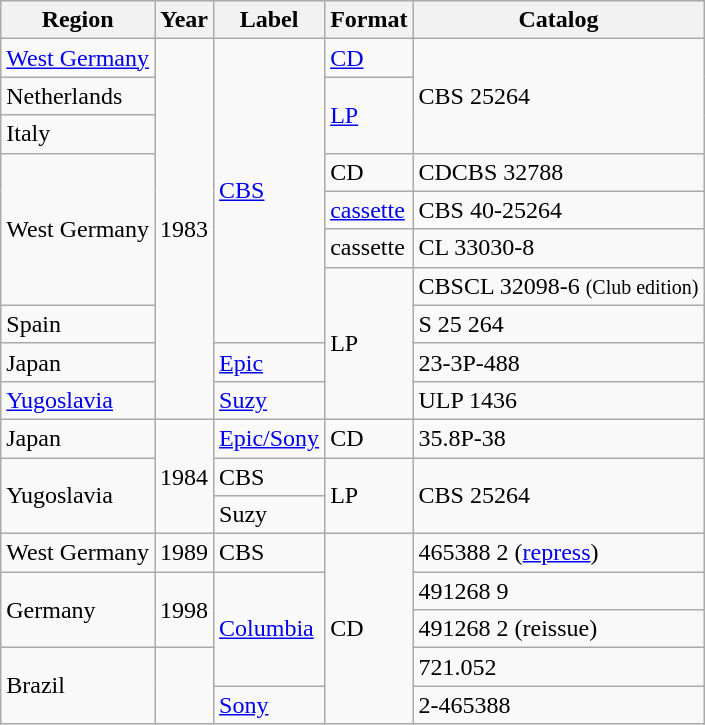<table class="wikitable">
<tr>
<th>Region</th>
<th>Year</th>
<th>Label</th>
<th>Format</th>
<th>Catalog</th>
</tr>
<tr>
<td rowspan="2"><a href='#'>West Germany</a></td>
<td rowspan="11">1983</td>
<td rowspan="9"><a href='#'>CBS</a></td>
<td><a href='#'>CD</a></td>
<td rowspan="4">CBS 25264</td>
</tr>
<tr>
<td rowspan="3"><a href='#'>LP</a></td>
</tr>
<tr>
<td>Netherlands</td>
</tr>
<tr>
<td>Italy</td>
</tr>
<tr>
<td rowspan="4">West Germany</td>
<td>CD</td>
<td>CDCBS 32788</td>
</tr>
<tr>
<td><a href='#'>cassette</a></td>
<td>CBS 40-25264</td>
</tr>
<tr>
<td>cassette</td>
<td>CL 33030-8</td>
</tr>
<tr>
<td rowspan="4">LP</td>
<td>CBSCL 32098-6 <small>(Club edition)</small></td>
</tr>
<tr>
<td>Spain</td>
<td>S 25 264</td>
</tr>
<tr>
<td>Japan</td>
<td><a href='#'>Epic</a></td>
<td>23-3P-488</td>
</tr>
<tr>
<td><a href='#'>Yugoslavia</a></td>
<td><a href='#'>Suzy</a></td>
<td>ULP 1436</td>
</tr>
<tr>
<td>Japan</td>
<td rowspan="3">1984</td>
<td><a href='#'>Epic/Sony</a></td>
<td>CD</td>
<td>35.8P-38</td>
</tr>
<tr>
<td rowspan="2">Yugoslavia</td>
<td>CBS</td>
<td rowspan="2">LP</td>
<td rowspan="2">CBS 25264</td>
</tr>
<tr>
<td>Suzy</td>
</tr>
<tr>
<td>West Germany</td>
<td>1989</td>
<td>CBS</td>
<td rowspan="5">CD</td>
<td>465388 2 (<a href='#'>repress</a>)</td>
</tr>
<tr>
<td rowspan="2">Germany</td>
<td rowspan="2">1998</td>
<td rowspan="3"><a href='#'>Columbia</a></td>
<td>491268 9</td>
</tr>
<tr>
<td>491268 2 (reissue)</td>
</tr>
<tr>
<td rowspan="2">Brazil</td>
<td rowspan="2"> </td>
<td>721.052</td>
</tr>
<tr>
<td><a href='#'>Sony</a></td>
<td>2-465388</td>
</tr>
</table>
